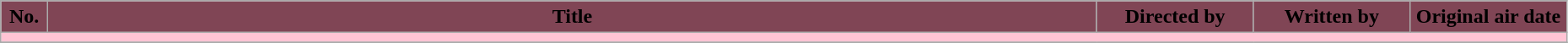<table class="wikitable" width="98%">
<tr>
<th style="background: #804555" width="3%">No.</th>
<th style="background: #804555">Title</th>
<th style="background: #804555" width="10%">Directed by</th>
<th style="background: #804555" width="10%">Written by</th>
<th style="background: #804555" width="10%">Original air date</th>
</tr>
<tr>
<td colspan="150" bgcolor="#ffc4d4"></td>
</tr>
<tr>
</tr>
</table>
